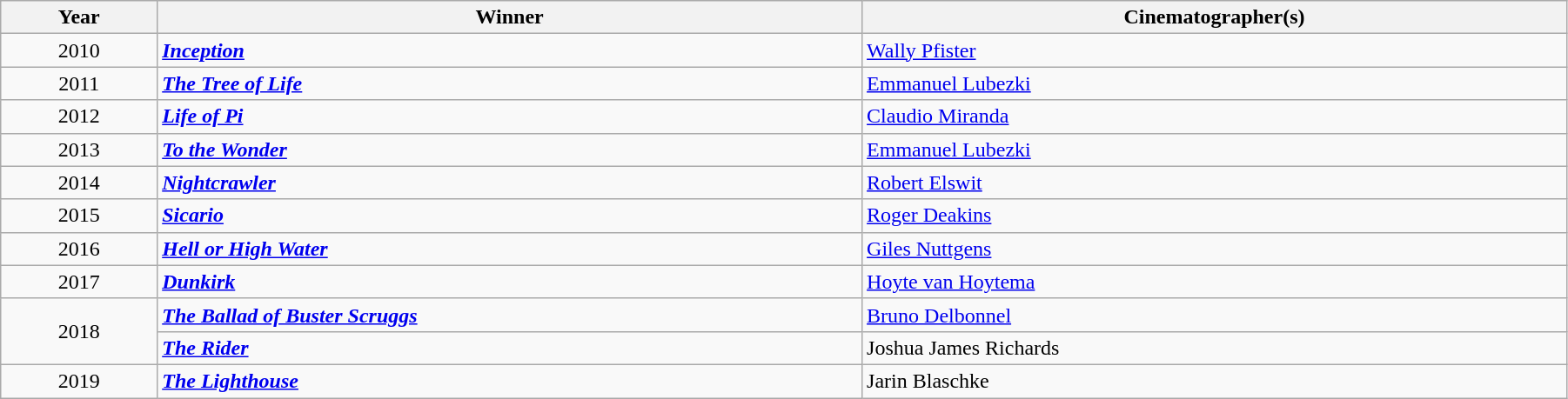<table class="wikitable" width="95%" cellpadding="5">
<tr>
<th width="10%">Year</th>
<th width="45%">Winner</th>
<th width="45%">Cinematographer(s)</th>
</tr>
<tr>
<td align="center">2010</td>
<td><strong><em><a href='#'>Inception</a></em></strong></td>
<td><a href='#'>Wally Pfister</a></td>
</tr>
<tr>
<td align="center">2011</td>
<td><strong><em><a href='#'>The Tree of Life</a></em></strong></td>
<td><a href='#'>Emmanuel Lubezki</a></td>
</tr>
<tr>
<td align="center">2012</td>
<td><strong><em><a href='#'>Life of Pi</a></em></strong></td>
<td><a href='#'>Claudio Miranda</a></td>
</tr>
<tr>
<td align="center">2013</td>
<td><strong><em><a href='#'>To the Wonder</a></em></strong></td>
<td><a href='#'>Emmanuel Lubezki</a></td>
</tr>
<tr>
<td align="center">2014</td>
<td><strong><em><a href='#'>Nightcrawler</a></em></strong></td>
<td><a href='#'>Robert Elswit</a></td>
</tr>
<tr>
<td align="center">2015</td>
<td><strong><em><a href='#'>Sicario</a></em></strong></td>
<td><a href='#'>Roger Deakins</a></td>
</tr>
<tr>
<td align="center">2016</td>
<td><strong><em><a href='#'>Hell or High Water</a></em></strong></td>
<td><a href='#'>Giles Nuttgens</a></td>
</tr>
<tr>
<td align="center">2017</td>
<td><strong><em><a href='#'>Dunkirk</a></em></strong></td>
<td><a href='#'>Hoyte van Hoytema</a></td>
</tr>
<tr>
<td rowspan="2" align="center">2018</td>
<td><strong><em><a href='#'>The Ballad of Buster Scruggs</a></em></strong></td>
<td><a href='#'>Bruno Delbonnel</a></td>
</tr>
<tr>
<td><strong><em><a href='#'>The Rider</a></em></strong></td>
<td>Joshua James Richards</td>
</tr>
<tr>
<td align="center">2019</td>
<td><strong><em><a href='#'>The Lighthouse</a></em></strong></td>
<td>Jarin Blaschke</td>
</tr>
</table>
